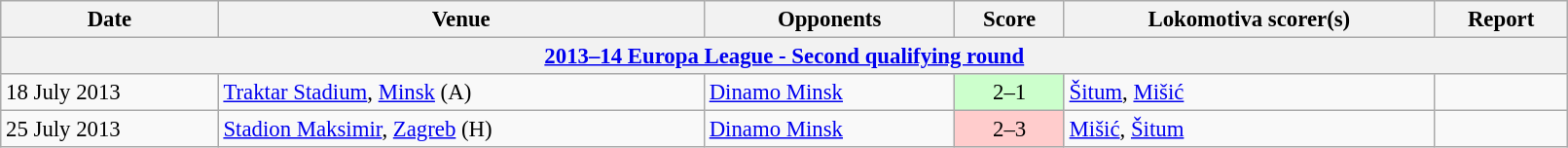<table class="wikitable" width=85%; style="text-align: left; font-size:95%;">
<tr>
<th>Date</th>
<th>Venue</th>
<th>Opponents</th>
<th>Score</th>
<th>Lokomotiva scorer(s)</th>
<th>Report</th>
</tr>
<tr>
<th colspan=7><a href='#'>2013–14 Europa League - Second qualifying round</a></th>
</tr>
<tr>
<td>18 July 2013</td>
<td><a href='#'>Traktar Stadium</a>, <a href='#'>Minsk</a> (A)</td>
<td> <a href='#'>Dinamo Minsk</a></td>
<td align=center bgcolor=#CCFFCC>2–1</td>
<td><a href='#'>Šitum</a>, <a href='#'>Mišić</a></td>
<td></td>
</tr>
<tr>
<td>25 July 2013</td>
<td><a href='#'>Stadion Maksimir</a>, <a href='#'>Zagreb</a> (H)</td>
<td> <a href='#'>Dinamo Minsk</a></td>
<td align=center bgcolor=#FFCCCC>2–3</td>
<td><a href='#'>Mišić</a>, <a href='#'>Šitum</a></td>
<td></td>
</tr>
</table>
